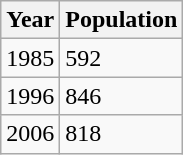<table class="wikitable">
<tr>
<th>Year</th>
<th>Population</th>
</tr>
<tr>
<td>1985</td>
<td>592</td>
</tr>
<tr>
<td>1996</td>
<td>846</td>
</tr>
<tr>
<td>2006</td>
<td>818</td>
</tr>
</table>
